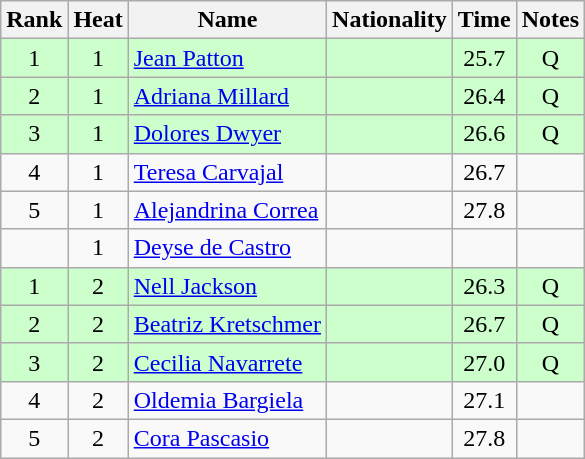<table class="wikitable sortable" style="text-align:center">
<tr>
<th>Rank</th>
<th>Heat</th>
<th>Name</th>
<th>Nationality</th>
<th>Time</th>
<th>Notes</th>
</tr>
<tr bgcolor=ccffcc>
<td>1</td>
<td>1</td>
<td align=left><a href='#'>Jean Patton</a></td>
<td align=left></td>
<td>25.7</td>
<td>Q</td>
</tr>
<tr bgcolor=ccffcc>
<td>2</td>
<td>1</td>
<td align=left><a href='#'>Adriana Millard</a></td>
<td align=left></td>
<td>26.4</td>
<td>Q</td>
</tr>
<tr bgcolor=ccffcc>
<td>3</td>
<td>1</td>
<td align=left><a href='#'>Dolores Dwyer</a></td>
<td align=left></td>
<td>26.6</td>
<td>Q</td>
</tr>
<tr>
<td>4</td>
<td>1</td>
<td align=left><a href='#'>Teresa Carvajal</a></td>
<td align=left></td>
<td>26.7</td>
<td></td>
</tr>
<tr>
<td>5</td>
<td>1</td>
<td align=left><a href='#'>Alejandrina Correa</a></td>
<td align=left></td>
<td>27.8</td>
<td></td>
</tr>
<tr>
<td></td>
<td>1</td>
<td align=left><a href='#'>Deyse de Castro</a></td>
<td align=left></td>
<td></td>
<td></td>
</tr>
<tr bgcolor=ccffcc>
<td>1</td>
<td>2</td>
<td align=left><a href='#'>Nell Jackson</a></td>
<td align=left></td>
<td>26.3</td>
<td>Q</td>
</tr>
<tr bgcolor=ccffcc>
<td>2</td>
<td>2</td>
<td align=left><a href='#'>Beatriz Kretschmer</a></td>
<td align=left></td>
<td>26.7</td>
<td>Q</td>
</tr>
<tr bgcolor=ccffcc>
<td>3</td>
<td>2</td>
<td align=left><a href='#'>Cecilia Navarrete</a></td>
<td align=left></td>
<td>27.0</td>
<td>Q</td>
</tr>
<tr>
<td>4</td>
<td>2</td>
<td align=left><a href='#'>Oldemia Bargiela</a></td>
<td align=left></td>
<td>27.1</td>
<td></td>
</tr>
<tr>
<td>5</td>
<td>2</td>
<td align=left><a href='#'>Cora Pascasio</a></td>
<td align=left></td>
<td>27.8</td>
<td></td>
</tr>
</table>
